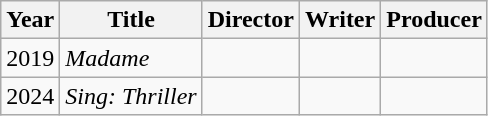<table class="wikitable">
<tr>
<th>Year</th>
<th>Title</th>
<th>Director</th>
<th>Writer</th>
<th>Producer</th>
</tr>
<tr>
<td>2019</td>
<td><em>Madame</em></td>
<td></td>
<td></td>
<td></td>
</tr>
<tr>
<td>2024</td>
<td><em>Sing: Thriller</em></td>
<td></td>
<td></td>
<td></td>
</tr>
</table>
